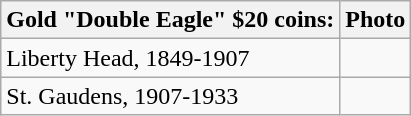<table border="1" class=wikitable>
<tr>
<th>Gold "Double Eagle" $20 coins:</th>
<th>Photo</th>
</tr>
<tr>
<td>Liberty Head, 1849-1907</td>
<td></td>
</tr>
<tr>
<td>St. Gaudens, 1907-1933</td>
<td></td>
</tr>
</table>
